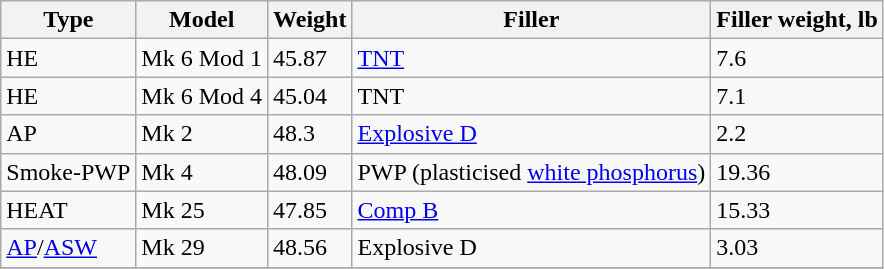<table class="wikitable">
<tr>
<th>Type</th>
<th>Model</th>
<th>Weight</th>
<th>Filler</th>
<th>Filler weight, lb</th>
</tr>
<tr>
<td>HE</td>
<td>Mk 6 Mod 1</td>
<td>45.87</td>
<td><a href='#'>TNT</a></td>
<td>7.6</td>
</tr>
<tr>
<td>HE</td>
<td>Mk 6 Mod 4</td>
<td>45.04</td>
<td>TNT</td>
<td>7.1</td>
</tr>
<tr>
<td>AP</td>
<td>Mk 2</td>
<td>48.3</td>
<td><a href='#'>Explosive D</a></td>
<td>2.2</td>
</tr>
<tr>
<td>Smoke-PWP</td>
<td>Mk 4</td>
<td>48.09</td>
<td>PWP (plasticised <a href='#'>white phosphorus</a>)</td>
<td>19.36</td>
</tr>
<tr>
<td>HEAT</td>
<td>Mk 25</td>
<td>47.85</td>
<td><a href='#'>Comp B</a></td>
<td>15.33</td>
</tr>
<tr>
<td><a href='#'>AP</a>/<a href='#'>ASW</a></td>
<td>Mk 29</td>
<td>48.56</td>
<td>Explosive D</td>
<td>3.03</td>
</tr>
<tr>
</tr>
</table>
